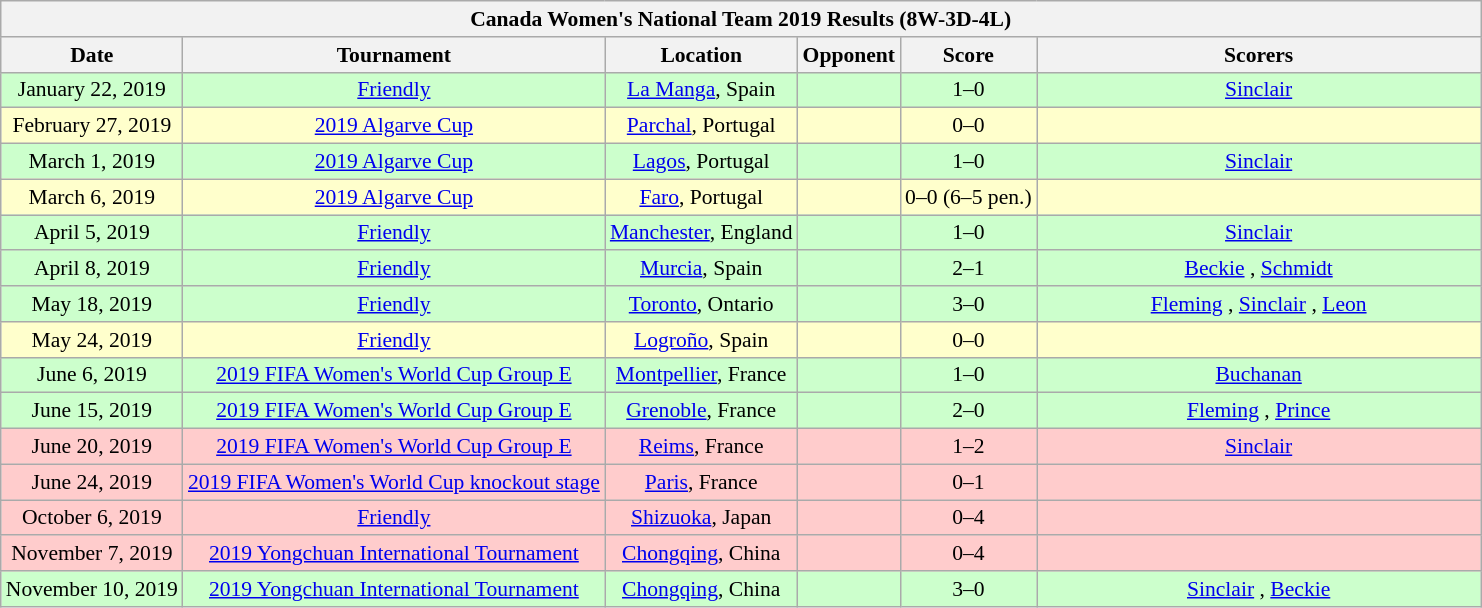<table class="wikitable collapsible collapsed" style="font-size:90%">
<tr>
<th colspan="6"><strong>Canada Women's National Team 2019 Results (8W-3D-4L)</strong></th>
</tr>
<tr>
<th>Date</th>
<th>Tournament</th>
<th>Location</th>
<th>Opponent</th>
<th>Score</th>
<th width=30%>Scorers</th>
</tr>
<tr style="background:#cfc;">
<td style="text-align: center;">January 22, 2019</td>
<td style="text-align: center;"><a href='#'>Friendly</a></td>
<td style="text-align: center;"><a href='#'>La Manga</a>, Spain</td>
<td></td>
<td style="text-align: center;">1–0</td>
<td style="text-align: center;"><a href='#'>Sinclair</a> </td>
</tr>
<tr style="background:#ffc;">
<td style="text-align: center;">February 27, 2019</td>
<td style="text-align: center;"><a href='#'>2019 Algarve Cup</a></td>
<td style="text-align: center;"><a href='#'>Parchal</a>, Portugal</td>
<td></td>
<td style="text-align: center;">0–0</td>
<td style="text-align: center;"></td>
</tr>
<tr style="background:#cfc;">
<td style="text-align: center;">March 1, 2019</td>
<td style="text-align: center;"><a href='#'>2019 Algarve Cup</a></td>
<td style="text-align: center;"><a href='#'>Lagos</a>, Portugal</td>
<td></td>
<td style="text-align: center;">1–0</td>
<td style="text-align: center;"><a href='#'>Sinclair</a> </td>
</tr>
<tr style="background:#ffc;">
<td style="text-align: center;">March 6, 2019</td>
<td style="text-align: center;"><a href='#'>2019 Algarve Cup</a></td>
<td style="text-align: center;"><a href='#'>Faro</a>, Portugal</td>
<td></td>
<td style="text-align: center;">0–0 (6–5 pen.)</td>
<td style="text-align: center;"></td>
</tr>
<tr style="background:#cfc;">
<td style="text-align: center;">April 5, 2019</td>
<td style="text-align: center;"><a href='#'>Friendly</a></td>
<td style="text-align: center;"><a href='#'>Manchester</a>, England</td>
<td></td>
<td style="text-align: center;">1–0</td>
<td style="text-align: center;"><a href='#'>Sinclair</a> </td>
</tr>
<tr style="background:#cfc;">
<td style="text-align: center;">April 8, 2019</td>
<td style="text-align: center;"><a href='#'>Friendly</a></td>
<td style="text-align: center;"><a href='#'>Murcia</a>, Spain</td>
<td></td>
<td style="text-align: center;">2–1</td>
<td style="text-align: center;"><a href='#'>Beckie</a> , <a href='#'>Schmidt</a> </td>
</tr>
<tr style="background:#cfc;">
<td style="text-align: center;">May 18, 2019</td>
<td style="text-align: center;"><a href='#'>Friendly</a></td>
<td style="text-align: center;"><a href='#'>Toronto</a>, Ontario</td>
<td></td>
<td style="text-align: center;">3–0</td>
<td style="text-align: center;"><a href='#'>Fleming</a> , <a href='#'>Sinclair</a> , <a href='#'>Leon</a> </td>
</tr>
<tr style="background:#ffc;">
<td style="text-align: center;">May 24, 2019</td>
<td style="text-align: center;"><a href='#'>Friendly</a></td>
<td style="text-align: center;"><a href='#'>Logroño</a>, Spain</td>
<td></td>
<td style="text-align: center;">0–0</td>
<td style="text-align: center;"></td>
</tr>
<tr style="background:#cfc;">
<td style="text-align: center;">June 6, 2019</td>
<td style="text-align: center;"><a href='#'>2019 FIFA Women's World Cup Group E</a></td>
<td style="text-align: center;"><a href='#'>Montpellier</a>, France</td>
<td></td>
<td style="text-align: center;">1–0</td>
<td style="text-align: center;"><a href='#'>Buchanan</a> </td>
</tr>
<tr style="background:#cfc;">
<td style="text-align: center;">June 15, 2019</td>
<td style="text-align: center;"><a href='#'>2019 FIFA Women's World Cup Group E</a></td>
<td style="text-align: center;"><a href='#'>Grenoble</a>, France</td>
<td></td>
<td style="text-align: center;">2–0</td>
<td style="text-align: center;"><a href='#'>Fleming</a> , <a href='#'>Prince</a> </td>
</tr>
<tr style="background:#fcc;">
<td style="text-align: center;">June 20, 2019</td>
<td style="text-align: center;"><a href='#'>2019 FIFA Women's World Cup Group E</a></td>
<td style="text-align: center;"><a href='#'>Reims</a>, France</td>
<td></td>
<td style="text-align: center;">1–2</td>
<td style="text-align: center;"><a href='#'>Sinclair</a> </td>
</tr>
<tr style="background:#fcc;">
<td style="text-align: center;">June 24, 2019</td>
<td style="text-align: center;"><a href='#'>2019 FIFA Women's World Cup knockout stage</a></td>
<td style="text-align: center;"><a href='#'>Paris</a>, France</td>
<td></td>
<td style="text-align: center;">0–1</td>
<td style="text-align: center;"></td>
</tr>
<tr style="background:#fcc;">
<td style="text-align: center;">October 6, 2019</td>
<td style="text-align: center;"><a href='#'>Friendly</a></td>
<td style="text-align: center;"><a href='#'>Shizuoka</a>, Japan</td>
<td></td>
<td style="text-align: center;">0–4</td>
<td style="text-align: center;"></td>
</tr>
<tr style="background:#fcc;">
<td style="text-align: center;">November 7, 2019</td>
<td style="text-align: center;"><a href='#'>2019 Yongchuan International Tournament</a></td>
<td style="text-align: center;"><a href='#'>Chongqing</a>, China</td>
<td></td>
<td style="text-align: center;">0–4</td>
<td style="text-align: center;"></td>
</tr>
<tr style="background:#cfc;">
<td style="text-align: center;">November 10, 2019</td>
<td style="text-align: center;"><a href='#'>2019 Yongchuan International Tournament</a></td>
<td style="text-align: center;"><a href='#'>Chongqing</a>, China</td>
<td></td>
<td style="text-align: center;">3–0</td>
<td style="text-align: center;"><a href='#'>Sinclair</a> , <a href='#'>Beckie</a> </td>
</tr>
</table>
